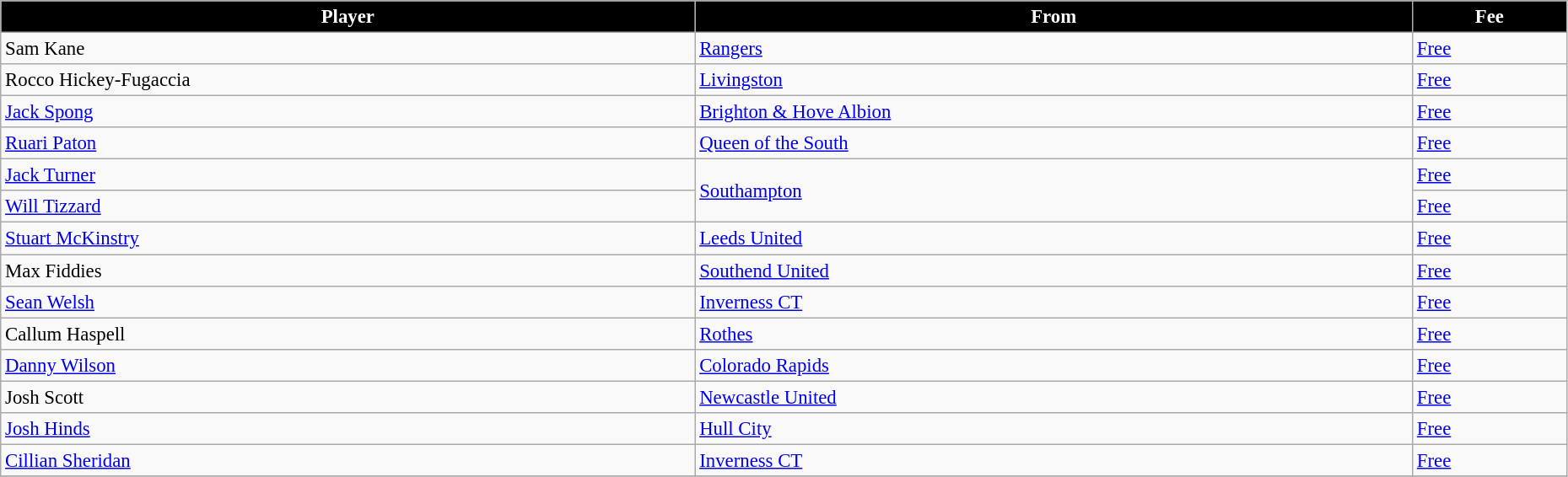<table class="wikitable" style="text-align:left; font-size:95%;width:98%;">
<tr>
<th style="background:black; color:white;">Player</th>
<th style="background:black; color:white;">From</th>
<th style="background:black; color:white;">Fee</th>
</tr>
<tr>
<td> Sam Kane</td>
<td> <a href='#'>Rangers</a></td>
<td><a href='#'>Free</a></td>
</tr>
<tr>
<td> Rocco Hickey-Fugaccia</td>
<td> <a href='#'>Livingston</a></td>
<td><a href='#'>Free</a></td>
</tr>
<tr>
<td> <a href='#'>Jack Spong</a></td>
<td> <a href='#'>Brighton & Hove Albion</a></td>
<td><a href='#'>Free</a></td>
</tr>
<tr>
<td> <a href='#'>Ruari Paton</a></td>
<td> <a href='#'>Queen of the South</a></td>
<td><a href='#'>Free</a></td>
</tr>
<tr>
<td> <a href='#'>Jack Turner</a></td>
<td rowspan=2> <a href='#'>Southampton</a></td>
<td><a href='#'>Free</a></td>
</tr>
<tr>
<td> <a href='#'>Will Tizzard</a></td>
<td><a href='#'>Free</a></td>
</tr>
<tr>
<td> <a href='#'>Stuart McKinstry</a></td>
<td> <a href='#'>Leeds United</a></td>
<td><a href='#'>Free</a></td>
</tr>
<tr>
<td> Max Fiddies</td>
<td> <a href='#'>Southend United</a></td>
<td><a href='#'>Free</a></td>
</tr>
<tr>
<td> <a href='#'>Sean Welsh</a></td>
<td> <a href='#'>Inverness CT</a></td>
<td><a href='#'>Free</a></td>
</tr>
<tr>
<td> Callum Haspell</td>
<td> <a href='#'>Rothes</a></td>
<td><a href='#'>Free</a></td>
</tr>
<tr>
<td> <a href='#'>Danny Wilson</a></td>
<td> <a href='#'>Colorado Rapids</a></td>
<td><a href='#'>Free</a></td>
</tr>
<tr>
<td> Josh Scott</td>
<td> <a href='#'>Newcastle United</a></td>
<td><a href='#'>Free</a></td>
</tr>
<tr>
<td> <a href='#'>Josh Hinds</a></td>
<td> <a href='#'>Hull City</a></td>
<td><a href='#'>Free</a></td>
</tr>
<tr>
<td> <a href='#'>Cillian Sheridan</a></td>
<td> <a href='#'>Inverness CT</a></td>
<td><a href='#'>Free</a></td>
</tr>
<tr>
</tr>
</table>
